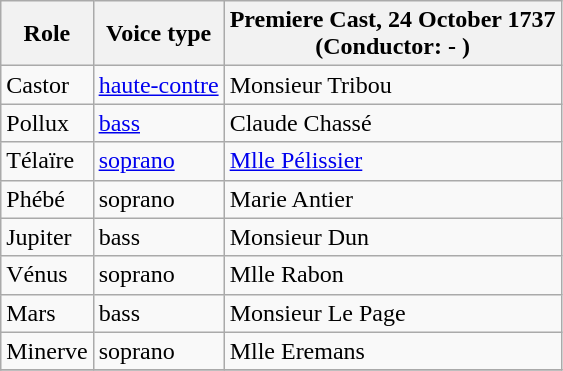<table class="wikitable" border="1">
<tr>
<th>Role</th>
<th>Voice type</th>
<th>Premiere Cast, 24 October 1737<br>(Conductor:  - )</th>
</tr>
<tr>
<td>Castor</td>
<td><a href='#'>haute-contre</a></td>
<td>Monsieur Tribou</td>
</tr>
<tr>
<td>Pollux</td>
<td><a href='#'>bass</a></td>
<td>Claude Chassé</td>
</tr>
<tr>
<td>Télaïre</td>
<td><a href='#'>soprano</a></td>
<td><a href='#'>Mlle Pélissier</a></td>
</tr>
<tr>
<td>Phébé</td>
<td>soprano</td>
<td>Marie Antier</td>
</tr>
<tr>
<td>Jupiter</td>
<td>bass</td>
<td>Monsieur Dun</td>
</tr>
<tr>
<td>Vénus</td>
<td>soprano</td>
<td>Mlle Rabon</td>
</tr>
<tr>
<td>Mars</td>
<td>bass</td>
<td>Monsieur Le Page</td>
</tr>
<tr>
<td>Minerve</td>
<td>soprano</td>
<td>Mlle Eremans</td>
</tr>
<tr>
</tr>
</table>
